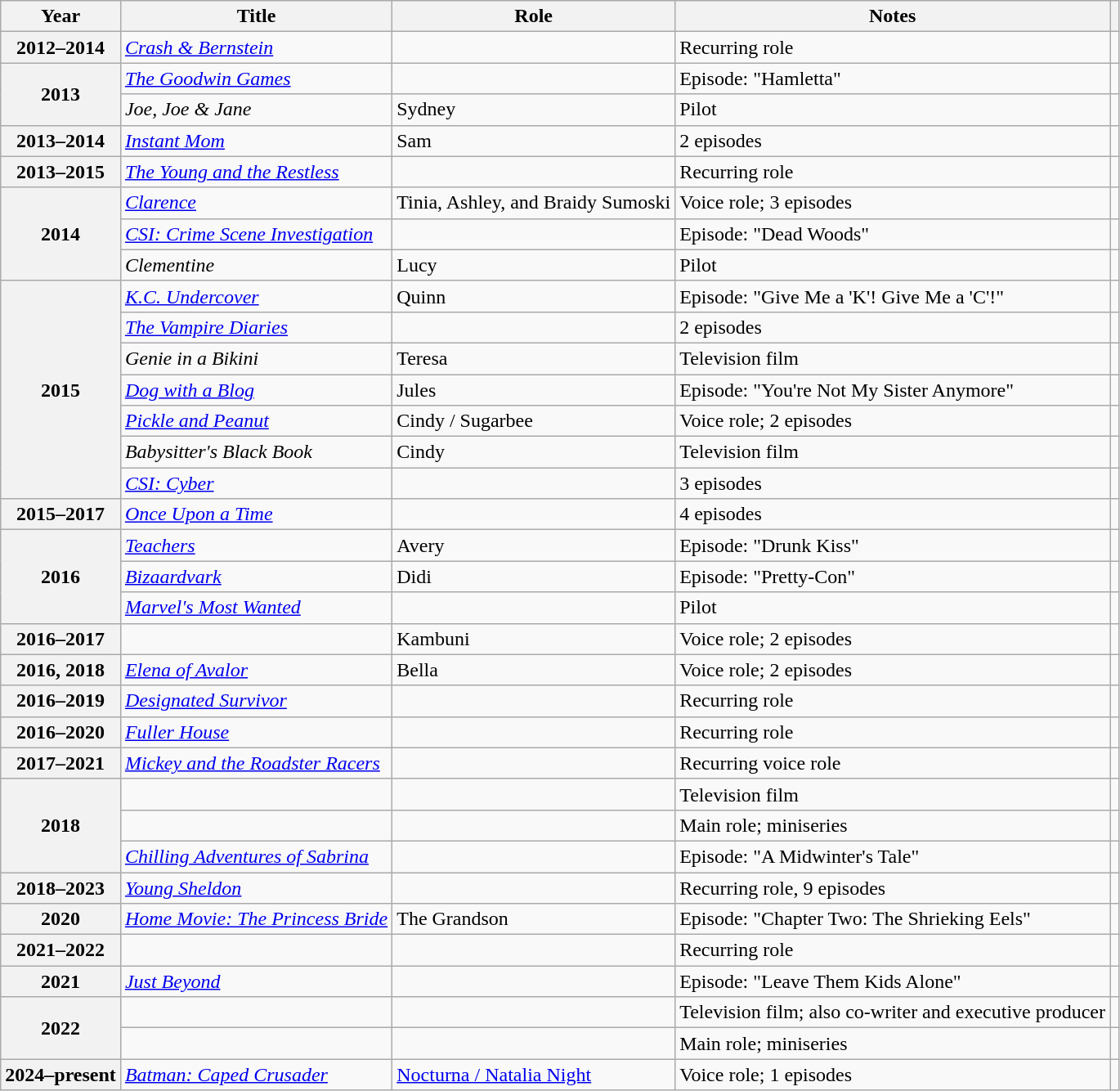<table class="wikitable plainrowheaders sortable">
<tr>
<th scope="col">Year</th>
<th scope="col">Title</th>
<th scope="col">Role</th>
<th scope="col" class="unsortable">Notes</th>
<th scope="col" class="unsortable"></th>
</tr>
<tr>
<th scope="row">2012–2014</th>
<td><em><a href='#'>Crash & Bernstein</a></em></td>
<td></td>
<td>Recurring role</td>
<td></td>
</tr>
<tr>
<th scope="rowgroup" rowspan="2">2013</th>
<td><em><a href='#'>The Goodwin Games</a></em></td>
<td></td>
<td>Episode: "Hamletta"</td>
<td></td>
</tr>
<tr>
<td><em>Joe, Joe & Jane</em></td>
<td>Sydney</td>
<td>Pilot</td>
<td></td>
</tr>
<tr>
<th scope="row">2013–2014</th>
<td><em><a href='#'>Instant Mom</a></em></td>
<td>Sam</td>
<td>2 episodes</td>
<td></td>
</tr>
<tr>
<th scope="row">2013–2015</th>
<td><em><a href='#'>The Young and the Restless</a></em></td>
<td></td>
<td>Recurring role</td>
<td></td>
</tr>
<tr>
<th scope="rowgroup" rowspan="3">2014</th>
<td><em><a href='#'>Clarence</a></em></td>
<td>Tinia, Ashley, and Braidy Sumoski</td>
<td>Voice role; 3 episodes</td>
<td></td>
</tr>
<tr>
<td><em><a href='#'>CSI: Crime Scene Investigation</a></em></td>
<td></td>
<td>Episode: "Dead Woods"</td>
<td></td>
</tr>
<tr>
<td><em>Clementine</em></td>
<td>Lucy</td>
<td>Pilot</td>
<td></td>
</tr>
<tr>
<th scope="rowgroup" rowspan="7">2015</th>
<td><em><a href='#'>K.C. Undercover</a></em></td>
<td>Quinn</td>
<td>Episode: "Give Me a 'K'! Give Me a 'C'!"</td>
<td></td>
</tr>
<tr>
<td><em><a href='#'>The Vampire Diaries</a></em></td>
<td></td>
<td>2 episodes</td>
<td></td>
</tr>
<tr>
<td><em>Genie in a Bikini</em></td>
<td>Teresa</td>
<td>Television film</td>
<td></td>
</tr>
<tr>
<td><em><a href='#'>Dog with a Blog</a></em></td>
<td>Jules</td>
<td>Episode: "You're Not My Sister Anymore"</td>
<td></td>
</tr>
<tr>
<td><em><a href='#'>Pickle and Peanut</a></em></td>
<td>Cindy / Sugarbee</td>
<td>Voice role; 2 episodes</td>
<td></td>
</tr>
<tr>
<td><em>Babysitter's Black Book</em></td>
<td>Cindy</td>
<td>Television film</td>
<td></td>
</tr>
<tr>
<td><em><a href='#'>CSI: Cyber</a></em></td>
<td></td>
<td>3 episodes</td>
<td></td>
</tr>
<tr>
<th scope="row">2015–2017</th>
<td><em><a href='#'>Once Upon a Time</a></em></td>
<td></td>
<td>4 episodes</td>
<td></td>
</tr>
<tr>
<th scope="rowgroup" rowspan="3">2016</th>
<td><em><a href='#'>Teachers</a></em></td>
<td>Avery</td>
<td>Episode: "Drunk Kiss"</td>
<td></td>
</tr>
<tr>
<td><em><a href='#'>Bizaardvark</a></em></td>
<td>Didi</td>
<td>Episode: "Pretty-Con"</td>
<td></td>
</tr>
<tr>
<td><em><a href='#'>Marvel's Most Wanted</a></em></td>
<td></td>
<td>Pilot</td>
<td></td>
</tr>
<tr>
<th scope="row">2016–2017</th>
<td></td>
<td>Kambuni</td>
<td>Voice role; 2 episodes</td>
<td></td>
</tr>
<tr>
<th scope="row">2016, 2018</th>
<td><em><a href='#'>Elena of Avalor</a></em></td>
<td>Bella</td>
<td>Voice role; 2 episodes</td>
<td></td>
</tr>
<tr>
<th scope="row">2016–2019</th>
<td><em><a href='#'>Designated Survivor</a></em></td>
<td></td>
<td>Recurring role</td>
<td></td>
</tr>
<tr>
<th scope="row">2016–2020</th>
<td><em><a href='#'>Fuller House</a></em></td>
<td></td>
<td>Recurring role</td>
<td></td>
</tr>
<tr>
<th scope="row">2017–2021</th>
<td><em><a href='#'>Mickey and the Roadster Racers</a></em></td>
<td></td>
<td>Recurring voice role</td>
<td></td>
</tr>
<tr>
<th scope="rowgroup" rowspan="3">2018</th>
<td></td>
<td></td>
<td>Television film</td>
<td></td>
</tr>
<tr>
<td></td>
<td></td>
<td>Main role; miniseries</td>
<td></td>
</tr>
<tr>
<td><em><a href='#'>Chilling Adventures of Sabrina</a></em></td>
<td></td>
<td>Episode: "A Midwinter's Tale"</td>
<td></td>
</tr>
<tr>
<th scope="row">2018–2023</th>
<td><em><a href='#'>Young Sheldon</a></em></td>
<td></td>
<td>Recurring role, 9 episodes</td>
<td></td>
</tr>
<tr>
<th scope="row">2020</th>
<td><em><a href='#'>Home Movie: The Princess Bride</a></em></td>
<td>The Grandson</td>
<td>Episode: "Chapter Two: The Shrieking Eels"</td>
<td></td>
</tr>
<tr>
<th scope="row">2021–2022</th>
<td></td>
<td></td>
<td>Recurring role</td>
<td></td>
</tr>
<tr>
<th scope="row">2021</th>
<td><em><a href='#'>Just Beyond</a></em></td>
<td></td>
<td>Episode: "Leave Them Kids Alone"</td>
<td></td>
</tr>
<tr>
<th scope="rowgroup" rowspan="2">2022</th>
<td></td>
<td></td>
<td>Television film; also co-writer and executive producer</td>
<td></td>
</tr>
<tr>
<td></td>
<td></td>
<td>Main role; miniseries</td>
<td></td>
</tr>
<tr>
<th scope="row">2024–present</th>
<td><em><a href='#'>Batman: Caped Crusader</a></em></td>
<td><a href='#'>Nocturna / Natalia Night</a></td>
<td>Voice role; 1 episodes</td>
<td></td>
</tr>
</table>
